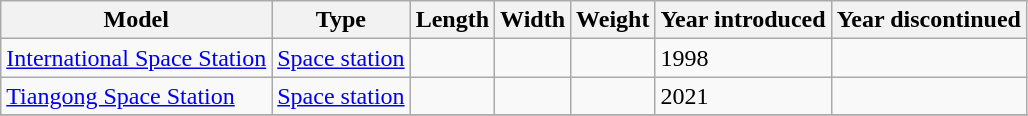<table class="wikitable sortable">
<tr>
<th>Model</th>
<th>Type</th>
<th>Length</th>
<th>Width</th>
<th>Weight</th>
<th>Year introduced</th>
<th>Year discontinued</th>
</tr>
<tr>
<td><a href='#'>International Space Station</a></td>
<td><a href='#'>Space station</a></td>
<td></td>
<td></td>
<td></td>
<td>1998</td>
<td></td>
</tr>
<tr>
<td><a href='#'>Tiangong Space Station</a></td>
<td><a href='#'>Space station</a></td>
<td></td>
<td></td>
<td></td>
<td>2021</td>
<td></td>
</tr>
<tr>
</tr>
</table>
